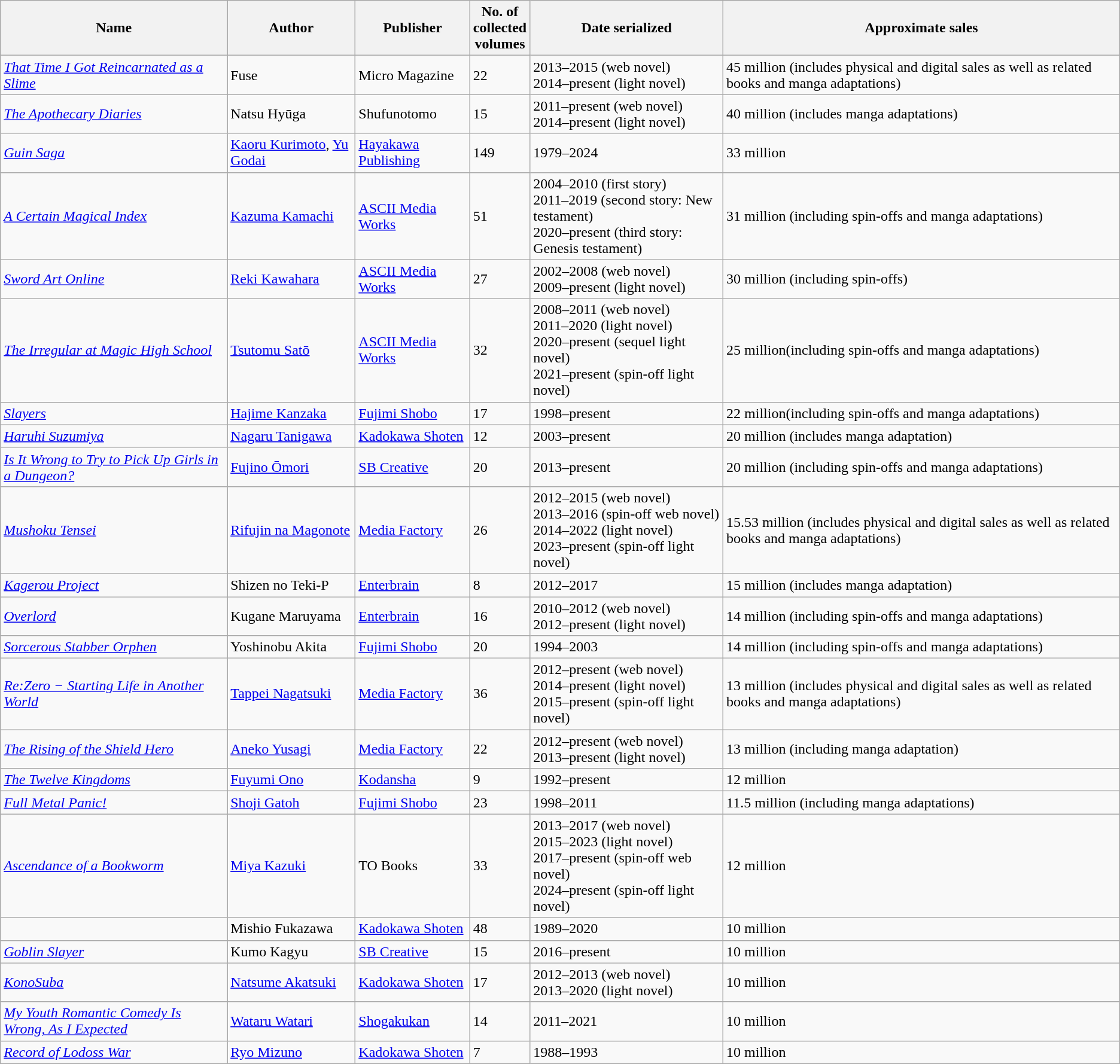<table class="wikitable sortable">
<tr>
<th>Name</th>
<th>Author</th>
<th>Publisher</th>
<th>No. of<br>collected<br>volumes</th>
<th>Date serialized</th>
<th>Approximate sales</th>
</tr>
<tr>
<td><em><a href='#'>That Time I Got Reincarnated as a Slime</a></em></td>
<td>Fuse</td>
<td>Micro Magazine</td>
<td>22</td>
<td>2013–2015 (web novel)<br>2014–present (light novel)</td>
<td>45 million (includes physical and digital sales as well as related books and manga adaptations)</td>
</tr>
<tr>
<td><em><a href='#'>The Apothecary Diaries</a></em></td>
<td>Natsu Hyūga</td>
<td>Shufunotomo</td>
<td>15</td>
<td>2011–present (web novel)<br>2014–present (light novel)</td>
<td>40 million (includes manga adaptations)</td>
</tr>
<tr>
<td><em><a href='#'>Guin Saga</a></em></td>
<td><a href='#'>Kaoru Kurimoto</a>, <a href='#'>Yu Godai</a></td>
<td><a href='#'>Hayakawa Publishing</a></td>
<td>149</td>
<td>1979–2024</td>
<td>33 million</td>
</tr>
<tr>
<td><em><a href='#'>A Certain Magical Index</a></em></td>
<td><a href='#'>Kazuma Kamachi</a></td>
<td><a href='#'>ASCII Media Works</a></td>
<td>51</td>
<td>2004–2010 (first story)<br>2011–2019 (second story: New testament)<br>2020–present (third story: Genesis testament)</td>
<td>31 million (including spin-offs and manga adaptations)</td>
</tr>
<tr>
<td><em><a href='#'>Sword Art Online</a></em></td>
<td><a href='#'>Reki Kawahara</a></td>
<td><a href='#'>ASCII Media Works</a></td>
<td>27</td>
<td>2002–2008 (web novel)<br>2009–present (light novel)</td>
<td>30 million (including spin-offs)</td>
</tr>
<tr>
<td><em><a href='#'>The Irregular at Magic High School</a></em></td>
<td><a href='#'>Tsutomu Satō</a></td>
<td><a href='#'>ASCII Media Works</a></td>
<td>32</td>
<td>2008–2011 (web novel)<br>2011–2020 (light novel)<br>2020–present (sequel light novel)<br>2021–present (spin-off light novel)</td>
<td>25 million(including spin-offs and manga adaptations)</td>
</tr>
<tr>
<td><em><a href='#'>Slayers</a></em></td>
<td><a href='#'>Hajime Kanzaka</a></td>
<td><a href='#'>Fujimi Shobo</a></td>
<td>17</td>
<td>1998–present</td>
<td>22 million(including spin-offs and manga adaptations)</td>
</tr>
<tr>
<td><em><a href='#'>Haruhi Suzumiya</a></em></td>
<td><a href='#'>Nagaru Tanigawa</a></td>
<td><a href='#'>Kadokawa Shoten</a></td>
<td>12</td>
<td>2003–present</td>
<td>20 million (includes manga adaptation)</td>
</tr>
<tr>
<td><em><a href='#'>Is It Wrong to Try to Pick Up Girls in a Dungeon?</a></em></td>
<td><a href='#'>Fujino Ōmori</a></td>
<td><a href='#'>SB Creative</a></td>
<td>20</td>
<td>2013–present</td>
<td>20 million (including spin-offs and manga adaptations)</td>
</tr>
<tr>
<td><em><a href='#'>Mushoku Tensei</a></em></td>
<td><a href='#'>Rifujin na Magonote</a></td>
<td><a href='#'>Media Factory</a></td>
<td>26</td>
<td>2012–2015 (web novel)<br>2013–2016 (spin-off web novel)<br>2014–2022 (light novel)<br>2023–present (spin-off light novel)</td>
<td>15.53 million (includes physical and digital sales as well as related books and manga adaptations)</td>
</tr>
<tr>
<td><em><a href='#'>Kagerou Project</a></em></td>
<td>Shizen no Teki-P</td>
<td><a href='#'>Enterbrain</a></td>
<td>8</td>
<td>2012–2017</td>
<td>15 million (includes manga adaptation)</td>
</tr>
<tr>
<td><em><a href='#'>Overlord</a></em></td>
<td>Kugane Maruyama</td>
<td><a href='#'>Enterbrain</a></td>
<td>16</td>
<td>2010–2012 (web novel) <br> 2012–present (light novel)</td>
<td>14 million (including spin-offs and manga adaptations)</td>
</tr>
<tr>
<td><em><a href='#'>Sorcerous Stabber Orphen</a></em></td>
<td>Yoshinobu Akita</td>
<td><a href='#'>Fujimi Shobo</a></td>
<td>20</td>
<td>1994–2003</td>
<td>14 million (including spin-offs and manga adaptations)</td>
</tr>
<tr>
<td><em><a href='#'>Re:Zero − Starting Life in Another World</a></em></td>
<td><a href='#'>Tappei Nagatsuki</a></td>
<td><a href='#'>Media Factory</a></td>
<td>36</td>
<td>2012–present (web novel)<br>2014–present (light novel)<br>2015–present (spin-off light novel)</td>
<td>13 million (includes physical and digital sales as well as related books and manga adaptations)</td>
</tr>
<tr>
<td><em><a href='#'>The Rising of the Shield Hero</a></em></td>
<td><a href='#'>Aneko Yusagi</a></td>
<td><a href='#'>Media Factory</a></td>
<td>22</td>
<td>2012–present (web novel) <br> 2013–present (light novel)</td>
<td>13 million  (including manga adaptation)</td>
</tr>
<tr>
<td><em><a href='#'>The Twelve Kingdoms</a></em></td>
<td><a href='#'>Fuyumi Ono</a></td>
<td><a href='#'>Kodansha</a></td>
<td>9</td>
<td>1992–present</td>
<td>12 million</td>
</tr>
<tr>
<td><em><a href='#'>Full Metal Panic!</a></em></td>
<td><a href='#'>Shoji Gatoh</a></td>
<td><a href='#'>Fujimi Shobo</a></td>
<td>23</td>
<td>1998–2011</td>
<td>11.5 million (including manga adaptations)</td>
</tr>
<tr>
<td><em><a href='#'>Ascendance of a Bookworm</a></em></td>
<td><a href='#'>Miya Kazuki</a></td>
<td>TO Books</td>
<td>33</td>
<td>2013–2017 (web novel)<br> 2015–2023 (light novel)<br> 2017–present (spin-off web novel)<br> 2024–present (spin-off light novel)</td>
<td>12 million</td>
</tr>
<tr>
<td><em></em></td>
<td>Mishio Fukazawa</td>
<td><a href='#'>Kadokawa Shoten</a></td>
<td>48</td>
<td>1989–2020</td>
<td>10 million</td>
</tr>
<tr>
<td><em><a href='#'>Goblin Slayer</a></em></td>
<td>Kumo Kagyu</td>
<td><a href='#'>SB Creative</a></td>
<td>15</td>
<td>2016–present</td>
<td>10 million</td>
</tr>
<tr>
<td><em><a href='#'>KonoSuba</a></em></td>
<td><a href='#'>Natsume Akatsuki</a></td>
<td><a href='#'>Kadokawa Shoten</a></td>
<td>17</td>
<td>2012–2013 (web novel)<br>2013–2020 (light novel)</td>
<td>10 million</td>
</tr>
<tr>
<td><em><a href='#'>My Youth Romantic Comedy Is Wrong, As I Expected</a></em></td>
<td><a href='#'>Wataru Watari</a></td>
<td><a href='#'>Shogakukan</a></td>
<td>14</td>
<td>2011–2021</td>
<td>10 million</td>
</tr>
<tr>
<td><em><a href='#'>Record of Lodoss War</a></em></td>
<td><a href='#'>Ryo Mizuno</a></td>
<td><a href='#'>Kadokawa Shoten</a></td>
<td>7</td>
<td>1988–1993</td>
<td>10 million</td>
</tr>
</table>
